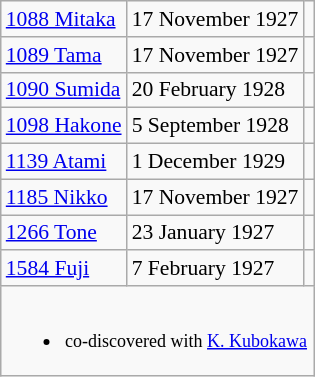<table class="wikitable floatright" style="font-size: 0.9em;">
<tr>
<td><a href='#'>1088 Mitaka</a></td>
<td>17 November 1927</td>
<td></td>
</tr>
<tr>
<td><a href='#'>1089 Tama</a></td>
<td>17 November 1927</td>
<td></td>
</tr>
<tr>
<td><a href='#'>1090 Sumida</a></td>
<td>20 February 1928</td>
<td></td>
</tr>
<tr>
<td><a href='#'>1098 Hakone</a></td>
<td>5 September 1928</td>
<td></td>
</tr>
<tr>
<td><a href='#'>1139 Atami</a></td>
<td>1 December 1929</td>
<td></td>
</tr>
<tr>
<td><a href='#'>1185 Nikko</a></td>
<td>17 November 1927</td>
<td></td>
</tr>
<tr>
<td><a href='#'>1266 Tone</a></td>
<td>23 January 1927</td>
<td></td>
</tr>
<tr>
<td><a href='#'>1584 Fuji</a></td>
<td>7 February 1927</td>
<td></td>
</tr>
<tr>
<td colspan=3 style="font-size: smaller;"><br><ul><li> co-discovered with <a href='#'>K. Kubokawa</a></li></ul></td>
</tr>
</table>
